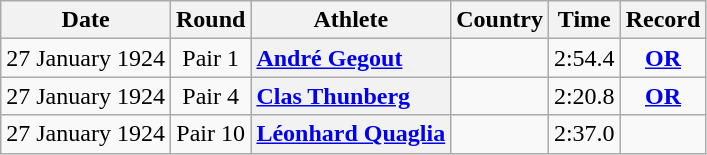<table class="wikitable plainrowheaders" style="text-align:center">
<tr>
<th>Date</th>
<th>Round</th>
<th>Athlete</th>
<th>Country</th>
<th>Time</th>
<th>Record</th>
</tr>
<tr>
<td>27 January 1924</td>
<td>Pair 1</td>
<th scope=row style=text-align:left;><a href='#'>André Gegout</a></th>
<td align=left></td>
<td>2:54.4</td>
<td><strong><a href='#'>OR</a></strong></td>
</tr>
<tr>
<td>27 January 1924</td>
<td>Pair 4</td>
<th scope=row style=text-align:left;><a href='#'>Clas Thunberg</a></th>
<td align=left></td>
<td>2:20.8</td>
<td><strong><a href='#'>OR</a></strong></td>
</tr>
<tr>
<td>27 January 1924</td>
<td>Pair 10</td>
<th scope=row style=text-align:left;><a href='#'>Léonhard Quaglia</a></th>
<td align=left></td>
<td>2:37.0</td>
<td></td>
</tr>
</table>
